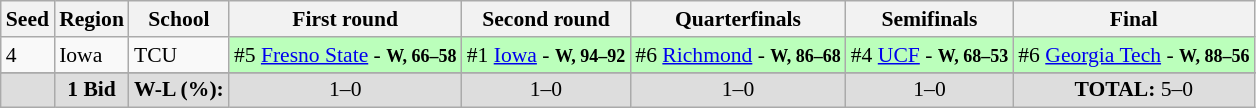<table class="sortable wikitable" style="white-space:nowrap; font-size:90%;">
<tr>
<th>Seed</th>
<th>Region</th>
<th>School</th>
<th>First round</th>
<th>Second round</th>
<th>Quarterfinals</th>
<th>Semifinals</th>
<th>Final</th>
</tr>
<tr>
<td>4</td>
<td>Iowa</td>
<td>TCU</td>
<td style="background:#bfb;">#5 <a href='#'>Fresno State</a> - <small><strong>W, 66–58</strong></small></td>
<td style="background:#bfb;">#1 <a href='#'>Iowa</a> - <small><strong>W, 94–92</strong></small></td>
<td style="background:#bfb;">#6 <a href='#'>Richmond</a> - <small><strong>W, 86–68</strong></small></td>
<td style="background:#bfb;">#4 <a href='#'>UCF</a> - <small><strong>W, 68–53</strong></small></td>
<td style="background:#bfb;">#6 <a href='#'>Georgia Tech</a> - <small><strong>W, 88–56</strong></small></td>
</tr>
<tr>
</tr>
<tr class="sortbottom"  style="text-align:center; background:#ddd;">
<td></td>
<td><strong>1 Bid</strong></td>
<td><strong>W-L (%):</strong></td>
<td>1–0 </td>
<td>1–0 </td>
<td>1–0 </td>
<td>1–0 </td>
<td><strong>TOTAL:</strong> 5–0 </td>
</tr>
</table>
